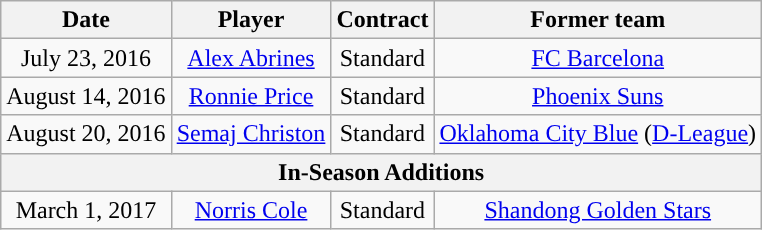<table class="wikitable" style="text-align: center">
<tr>
<th>Date</th>
<th>Player</th>
<th>Contract</th>
<th>Former team</th>
</tr>
<tr style="text-align: center">
<td>July 23, 2016</td>
<td><a href='#'>Alex Abrines</a></td>
<td>Standard</td>
<td> <a href='#'>FC Barcelona</a></td>
</tr>
<tr style="text-align: center">
<td>August 14, 2016</td>
<td><a href='#'>Ronnie Price</a></td>
<td>Standard</td>
<td><a href='#'>Phoenix Suns</a></td>
</tr>
<tr style="text-align: center">
<td>August 20, 2016</td>
<td><a href='#'>Semaj Christon</a></td>
<td>Standard</td>
<td><a href='#'>Oklahoma City Blue</a> (<a href='#'>D-League</a>)</td>
</tr>
<tr>
<th scope="row" colspan="6" style="text-align:center;”">In-Season Additions</th>
</tr>
<tr style="text-align: center">
<td>March 1, 2017</td>
<td><a href='#'>Norris Cole</a></td>
<td>Standard</td>
<td> <a href='#'>Shandong Golden Stars</a></td>
</tr>
</table>
